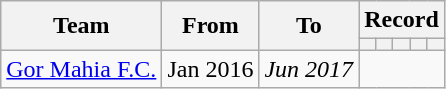<table class="wikitable" style="text-align: center">
<tr>
<th rowspan="2">Team</th>
<th rowspan="2">From</th>
<th rowspan="2">To</th>
<th colspan="5">Record</th>
</tr>
<tr>
<th></th>
<th></th>
<th></th>
<th></th>
<th></th>
</tr>
<tr>
<td><a href='#'>Gor Mahia F.C.</a></td>
<td>Jan 2016</td>
<td><em>Jun 2017</em><br></td>
</tr>
</table>
